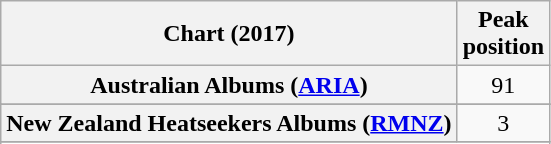<table class="wikitable sortable plainrowheaders" style="text-align:center">
<tr>
<th scope="col">Chart (2017)</th>
<th scope="col">Peak<br> position</th>
</tr>
<tr>
<th scope="row">Australian Albums (<a href='#'>ARIA</a>)</th>
<td>91</td>
</tr>
<tr>
</tr>
<tr>
</tr>
<tr>
</tr>
<tr>
</tr>
<tr>
<th scope="row">New Zealand Heatseekers Albums (<a href='#'>RMNZ</a>)</th>
<td>3</td>
</tr>
<tr>
</tr>
<tr>
</tr>
<tr>
</tr>
<tr>
</tr>
</table>
